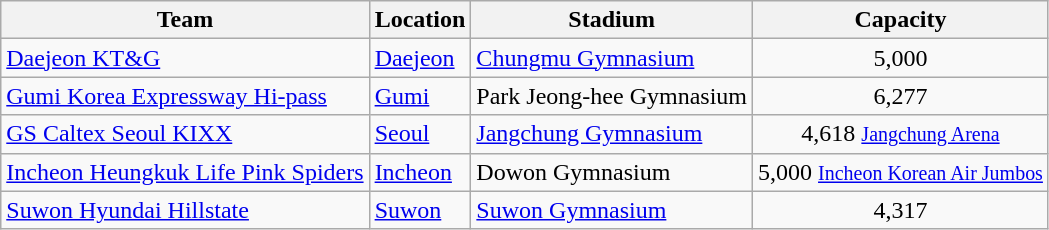<table class="wikitable sortable" style="text-align: left;">
<tr>
<th>Team</th>
<th>Location</th>
<th>Stadium</th>
<th>Capacity</th>
</tr>
<tr>
<td><a href='#'>Daejeon KT&G</a></td>
<td><a href='#'>Daejeon</a></td>
<td><a href='#'>Chungmu Gymnasium</a></td>
<td align="center">5,000 <small> </small></td>
</tr>
<tr>
<td><a href='#'>Gumi Korea Expressway Hi-pass</a></td>
<td><a href='#'>Gumi</a></td>
<td>Park Jeong-hee Gymnasium</td>
<td align="center">6,277</td>
</tr>
<tr>
<td><a href='#'>GS Caltex Seoul KIXX</a></td>
<td><a href='#'>Seoul</a></td>
<td><a href='#'>Jangchung Gymnasium</a></td>
<td align="center">4,618 <small> <a href='#'>Jangchung Arena</a></small></td>
</tr>
<tr>
<td><a href='#'>Incheon Heungkuk Life Pink Spiders</a></td>
<td><a href='#'>Incheon</a></td>
<td>Dowon Gymnasium</td>
<td align="center">5,000 <small> <a href='#'>Incheon Korean Air Jumbos</a> </small></td>
</tr>
<tr>
<td><a href='#'>Suwon Hyundai Hillstate</a></td>
<td><a href='#'>Suwon</a></td>
<td><a href='#'>Suwon Gymnasium</a></td>
<td align="center">4,317 <small> </small></td>
</tr>
</table>
